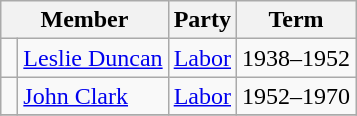<table class="wikitable">
<tr>
<th colspan="2">Member</th>
<th>Party</th>
<th>Term</th>
</tr>
<tr>
<td> </td>
<td><a href='#'>Leslie Duncan</a></td>
<td><a href='#'>Labor</a></td>
<td>1938–1952</td>
</tr>
<tr>
<td> </td>
<td><a href='#'>John Clark</a></td>
<td><a href='#'>Labor</a></td>
<td>1952–1970</td>
</tr>
<tr>
</tr>
</table>
